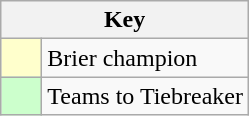<table class="wikitable" style="text-align: center;">
<tr>
<th colspan=2>Key</th>
</tr>
<tr>
<td style="background:#ffffcc; width:20px;"></td>
<td align=left>Brier champion</td>
</tr>
<tr>
<td style="background:#ccffcc; width:20px;"></td>
<td align=left>Teams to Tiebreaker</td>
</tr>
</table>
